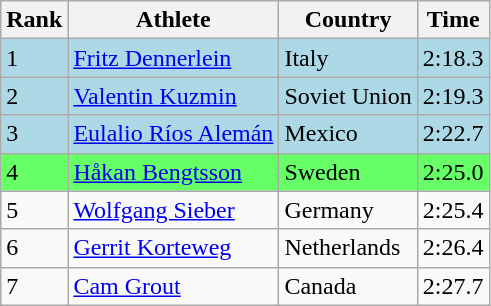<table class="wikitable">
<tr>
<th>Rank</th>
<th>Athlete</th>
<th>Country</th>
<th>Time</th>
</tr>
<tr bgcolor=lightblue>
<td>1</td>
<td><a href='#'>Fritz Dennerlein</a></td>
<td>Italy</td>
<td>2:18.3</td>
</tr>
<tr bgcolor=lightblue>
<td>2</td>
<td><a href='#'>Valentin Kuzmin</a></td>
<td>Soviet Union</td>
<td>2:19.3</td>
</tr>
<tr bgcolor=lightblue>
<td>3</td>
<td><a href='#'>Eulalio Ríos Alemán</a></td>
<td>Mexico</td>
<td>2:22.7</td>
</tr>
<tr bgcolor=66ff66>
<td>4</td>
<td><a href='#'>Håkan Bengtsson</a></td>
<td>Sweden</td>
<td>2:25.0</td>
</tr>
<tr>
<td>5</td>
<td><a href='#'>Wolfgang Sieber</a></td>
<td>Germany</td>
<td>2:25.4</td>
</tr>
<tr>
<td>6</td>
<td><a href='#'>Gerrit Korteweg</a></td>
<td>Netherlands</td>
<td>2:26.4</td>
</tr>
<tr>
<td>7</td>
<td><a href='#'>Cam Grout</a></td>
<td>Canada</td>
<td>2:27.7</td>
</tr>
</table>
